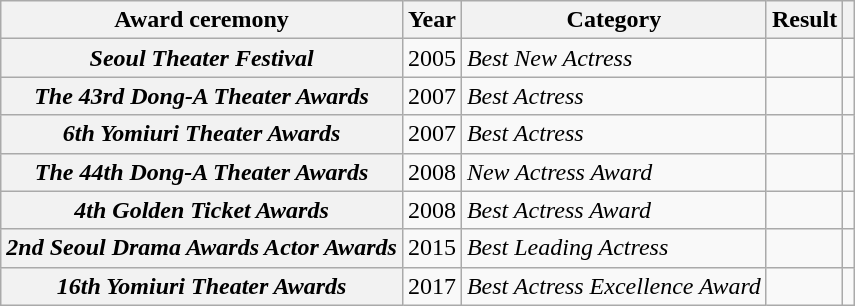<table class="wikitable plainrowheaders sortable">
<tr>
<th scope="col">Award ceremony</th>
<th scope="col">Year</th>
<th scope="col">Category</th>
<th scope="col">Result</th>
<th scope="col" class="unsortable"></th>
</tr>
<tr>
<th scope="row"><em>Seoul Theater Festival</em></th>
<td>2005</td>
<td><em>Best New Actress</em></td>
<td></td>
<td></td>
</tr>
<tr>
<th scope="row"><em>The 43rd Dong-A Theater Awards</em></th>
<td>2007</td>
<td><em>Best Actress</em></td>
<td></td>
<td></td>
</tr>
<tr>
<th scope="row"><em>6th Yomiuri Theater Awards</em></th>
<td>2007</td>
<td><em>Best Actress</em></td>
<td></td>
<td></td>
</tr>
<tr>
<th scope="row"><em>The 44th Dong-A Theater Awards</em></th>
<td>2008</td>
<td><em>New Actress Award</em></td>
<td></td>
<td></td>
</tr>
<tr>
<th scope="row"><em>4th Golden Ticket Awards</em></th>
<td>2008</td>
<td><em>Best Actress Award</em></td>
<td></td>
<td></td>
</tr>
<tr>
<th scope="row"><em>2nd Seoul Drama Awards Actor Awards</em></th>
<td>2015</td>
<td><em>Best Leading Actress</em></td>
<td></td>
<td></td>
</tr>
<tr>
<th scope="row"><em>16th Yomiuri Theater Awards</em></th>
<td>2017</td>
<td><em>Best Actress Excellence Award</em></td>
<td></td>
<td></td>
</tr>
</table>
